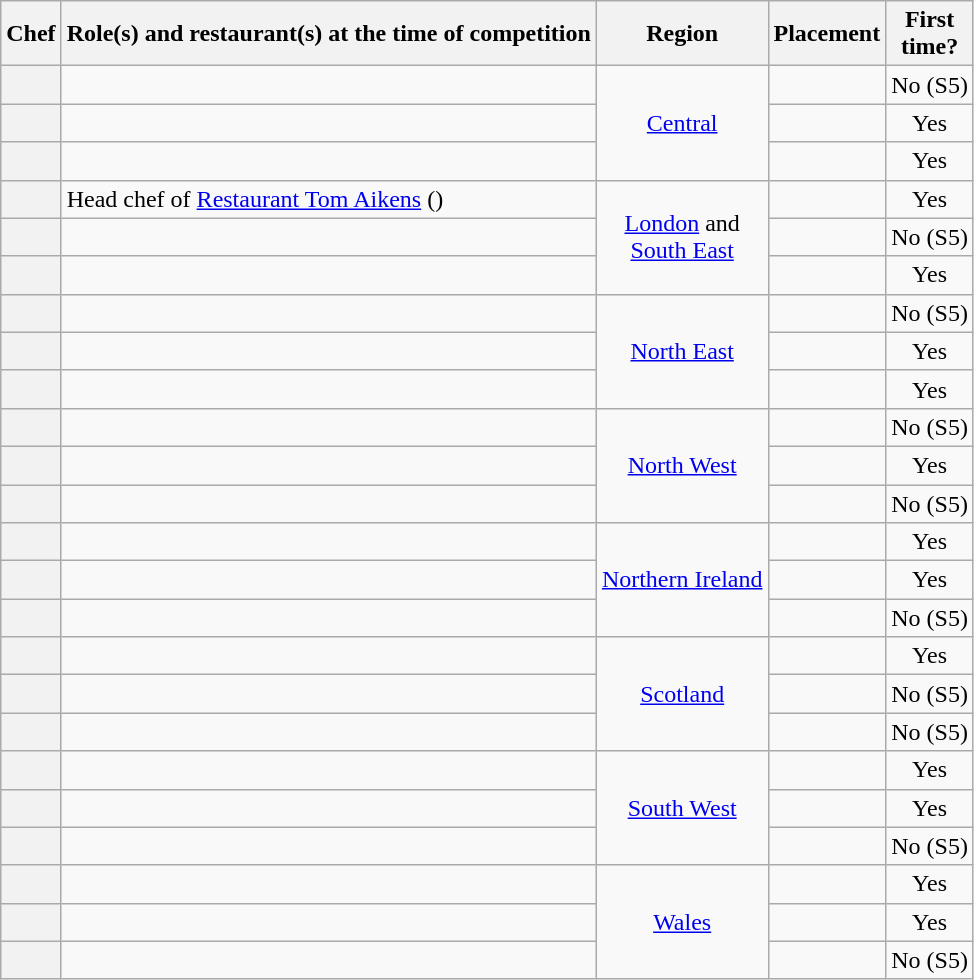<table class="wikitable sortable" style="text-align:center">
<tr>
<th scope="col">Chef</th>
<th scope="col" class="unsortable">Role(s) and restaurant(s) at the time of competition</th>
<th scope="col">Region</th>
<th scope="col">Placement</th>
<th scope="col">First<br>time?</th>
</tr>
<tr>
<th scope="row"></th>
<td align="left"></td>
<td rowspan="3"><a href='#'>Central</a></td>
<td></td>
<td>No (S5)</td>
</tr>
<tr>
<th scope="row"></th>
<td align="left"></td>
<td></td>
<td>Yes</td>
</tr>
<tr>
<th scope="row"></th>
<td align="left"></td>
<td></td>
<td>Yes</td>
</tr>
<tr>
<th scope="row"></th>
<td align="left">Head chef of <a href='#'>Restaurant Tom Aikens</a> ()</td>
<td rowspan="3"><a href='#'>London</a> and<br><a href='#'>South East</a></td>
<td></td>
<td>Yes</td>
</tr>
<tr>
<th scope="row"></th>
<td align="left"></td>
<td></td>
<td>No (S5)</td>
</tr>
<tr>
<th scope="row"></th>
<td align="left"></td>
<td></td>
<td>Yes</td>
</tr>
<tr>
<th scope="row"></th>
<td align="left"></td>
<td rowspan="3"><a href='#'>North East</a></td>
<td></td>
<td>No (S5)</td>
</tr>
<tr>
<th scope="row"></th>
<td align="left"></td>
<td></td>
<td>Yes</td>
</tr>
<tr>
<th scope="row"></th>
<td align="left"></td>
<td></td>
<td>Yes</td>
</tr>
<tr>
<th scope="row"></th>
<td align="left"></td>
<td rowspan="3"><a href='#'>North West</a></td>
<td></td>
<td>No (S5)</td>
</tr>
<tr>
<th scope="row"></th>
<td align="left"></td>
<td></td>
<td>Yes</td>
</tr>
<tr>
<th scope="row"></th>
<td align="left"></td>
<td></td>
<td>No (S5)</td>
</tr>
<tr>
<th scope="row"></th>
<td align="left"></td>
<td rowspan="3"><a href='#'>Northern Ireland</a></td>
<td></td>
<td>Yes</td>
</tr>
<tr>
<th scope="row"></th>
<td align="left"></td>
<td></td>
<td>Yes</td>
</tr>
<tr>
<th scope="row"></th>
<td align="left"></td>
<td></td>
<td>No (S5)</td>
</tr>
<tr>
<th scope="row"></th>
<td align="left"></td>
<td rowspan="3"><a href='#'>Scotland</a></td>
<td></td>
<td>Yes</td>
</tr>
<tr>
<th scope="row"></th>
<td align="left"></td>
<td></td>
<td>No (S5)</td>
</tr>
<tr>
<th scope="row"></th>
<td align="left"></td>
<td></td>
<td>No (S5)</td>
</tr>
<tr>
<th scope="row"></th>
<td align="left"></td>
<td rowspan="3"><a href='#'>South West</a></td>
<td></td>
<td>Yes</td>
</tr>
<tr>
<th scope="row"></th>
<td align="left"></td>
<td></td>
<td>Yes</td>
</tr>
<tr>
<th scope="row"></th>
<td align="left"></td>
<td></td>
<td>No (S5)</td>
</tr>
<tr>
<th scope="row"></th>
<td align="left"></td>
<td rowspan="3"><a href='#'>Wales</a></td>
<td></td>
<td>Yes</td>
</tr>
<tr>
<th scope="row"></th>
<td align="left"></td>
<td></td>
<td>Yes</td>
</tr>
<tr>
<th scope="row"></th>
<td align="left"></td>
<td></td>
<td>No (S5)</td>
</tr>
</table>
